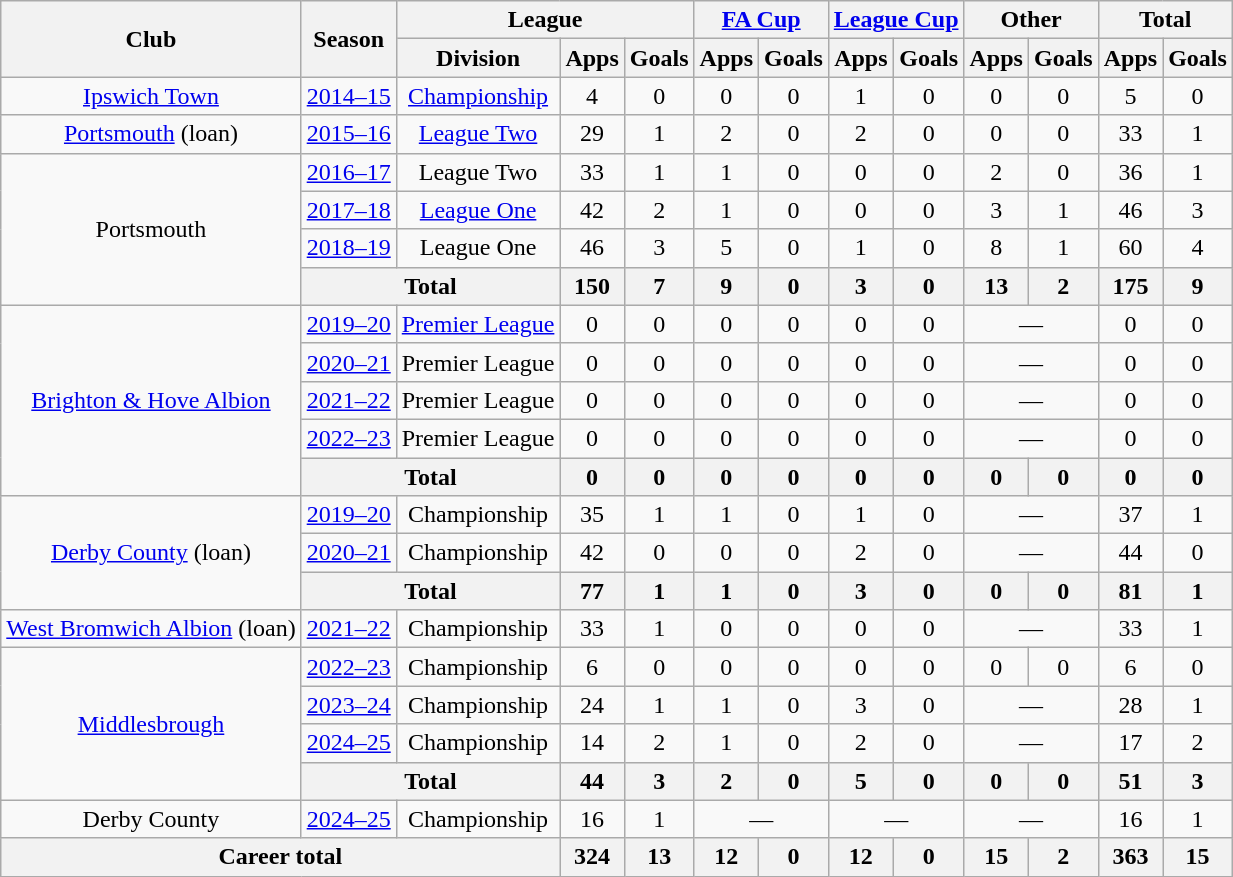<table class="wikitable" style="text-align:center">
<tr>
<th rowspan="2">Club</th>
<th rowspan="2">Season</th>
<th colspan="3">League</th>
<th colspan="2"><a href='#'>FA Cup</a></th>
<th colspan="2"><a href='#'>League Cup</a></th>
<th colspan="2">Other</th>
<th colspan="2">Total</th>
</tr>
<tr>
<th>Division</th>
<th>Apps</th>
<th>Goals</th>
<th>Apps</th>
<th>Goals</th>
<th>Apps</th>
<th>Goals</th>
<th>Apps</th>
<th>Goals</th>
<th>Apps</th>
<th>Goals</th>
</tr>
<tr>
<td><a href='#'>Ipswich Town</a></td>
<td><a href='#'>2014–15</a></td>
<td><a href='#'>Championship</a></td>
<td>4</td>
<td>0</td>
<td>0</td>
<td>0</td>
<td>1</td>
<td>0</td>
<td>0</td>
<td>0</td>
<td>5</td>
<td>0</td>
</tr>
<tr>
<td><a href='#'>Portsmouth</a> (loan)</td>
<td><a href='#'>2015–16</a></td>
<td><a href='#'>League Two</a></td>
<td>29</td>
<td>1</td>
<td>2</td>
<td>0</td>
<td>2</td>
<td>0</td>
<td>0</td>
<td>0</td>
<td>33</td>
<td>1</td>
</tr>
<tr>
<td rowspan="4">Portsmouth</td>
<td><a href='#'>2016–17</a></td>
<td>League Two</td>
<td>33</td>
<td>1</td>
<td>1</td>
<td>0</td>
<td>0</td>
<td>0</td>
<td>2</td>
<td>0</td>
<td>36</td>
<td>1</td>
</tr>
<tr>
<td><a href='#'>2017–18</a></td>
<td><a href='#'>League One</a></td>
<td>42</td>
<td>2</td>
<td>1</td>
<td>0</td>
<td>0</td>
<td>0</td>
<td>3</td>
<td>1</td>
<td>46</td>
<td>3</td>
</tr>
<tr>
<td><a href='#'>2018–19</a></td>
<td>League One</td>
<td>46</td>
<td>3</td>
<td>5</td>
<td>0</td>
<td>1</td>
<td>0</td>
<td>8</td>
<td>1</td>
<td>60</td>
<td>4</td>
</tr>
<tr>
<th colspan="2">Total</th>
<th>150</th>
<th>7</th>
<th>9</th>
<th>0</th>
<th>3</th>
<th>0</th>
<th>13</th>
<th>2</th>
<th>175</th>
<th>9</th>
</tr>
<tr>
<td rowspan="5"><a href='#'>Brighton & Hove Albion</a></td>
<td><a href='#'>2019–20</a></td>
<td><a href='#'>Premier League</a></td>
<td>0</td>
<td>0</td>
<td>0</td>
<td>0</td>
<td>0</td>
<td>0</td>
<td colspan="2">—</td>
<td>0</td>
<td>0</td>
</tr>
<tr>
<td><a href='#'>2020–21</a></td>
<td>Premier League</td>
<td>0</td>
<td>0</td>
<td>0</td>
<td>0</td>
<td>0</td>
<td>0</td>
<td colspan="2">—</td>
<td>0</td>
<td>0</td>
</tr>
<tr>
<td><a href='#'>2021–22</a></td>
<td>Premier League</td>
<td>0</td>
<td>0</td>
<td>0</td>
<td>0</td>
<td>0</td>
<td>0</td>
<td colspan="2">—</td>
<td>0</td>
<td>0</td>
</tr>
<tr>
<td><a href='#'>2022–23</a></td>
<td>Premier League</td>
<td>0</td>
<td>0</td>
<td>0</td>
<td>0</td>
<td>0</td>
<td>0</td>
<td colspan="2">—</td>
<td>0</td>
<td>0</td>
</tr>
<tr>
<th colspan="2">Total</th>
<th>0</th>
<th>0</th>
<th>0</th>
<th>0</th>
<th>0</th>
<th>0</th>
<th>0</th>
<th>0</th>
<th>0</th>
<th>0</th>
</tr>
<tr>
<td rowspan="3"><a href='#'>Derby County</a> (loan)</td>
<td><a href='#'>2019–20</a></td>
<td>Championship</td>
<td>35</td>
<td>1</td>
<td>1</td>
<td>0</td>
<td>1</td>
<td>0</td>
<td colspan="2">—</td>
<td>37</td>
<td>1</td>
</tr>
<tr>
<td><a href='#'>2020–21</a></td>
<td>Championship</td>
<td>42</td>
<td>0</td>
<td>0</td>
<td>0</td>
<td>2</td>
<td>0</td>
<td colspan="2">—</td>
<td>44</td>
<td>0</td>
</tr>
<tr>
<th colspan="2">Total</th>
<th>77</th>
<th>1</th>
<th>1</th>
<th>0</th>
<th>3</th>
<th>0</th>
<th>0</th>
<th>0</th>
<th>81</th>
<th>1</th>
</tr>
<tr>
<td><a href='#'>West Bromwich Albion</a> (loan)</td>
<td><a href='#'>2021–22</a></td>
<td>Championship</td>
<td>33</td>
<td>1</td>
<td>0</td>
<td>0</td>
<td>0</td>
<td>0</td>
<td colspan="2">—</td>
<td>33</td>
<td>1</td>
</tr>
<tr>
<td rowspan="4"><a href='#'>Middlesbrough</a></td>
<td><a href='#'>2022–23</a></td>
<td>Championship</td>
<td>6</td>
<td>0</td>
<td>0</td>
<td>0</td>
<td>0</td>
<td>0</td>
<td>0</td>
<td>0</td>
<td>6</td>
<td>0</td>
</tr>
<tr>
<td><a href='#'>2023–24</a></td>
<td>Championship</td>
<td>24</td>
<td>1</td>
<td>1</td>
<td>0</td>
<td>3</td>
<td>0</td>
<td colspan="2">—</td>
<td>28</td>
<td>1</td>
</tr>
<tr>
<td><a href='#'>2024–25</a></td>
<td>Championship</td>
<td>14</td>
<td>2</td>
<td>1</td>
<td>0</td>
<td>2</td>
<td>0</td>
<td colspan="2">—</td>
<td>17</td>
<td>2</td>
</tr>
<tr>
<th colspan="2">Total</th>
<th>44</th>
<th>3</th>
<th>2</th>
<th>0</th>
<th>5</th>
<th>0</th>
<th>0</th>
<th>0</th>
<th>51</th>
<th>3</th>
</tr>
<tr>
<td>Derby County</td>
<td><a href='#'>2024–25</a></td>
<td>Championship</td>
<td>16</td>
<td>1</td>
<td colspan="2">—</td>
<td colspan="2">—</td>
<td colspan="2">—</td>
<td>16</td>
<td>1</td>
</tr>
<tr>
<th colspan="3">Career total</th>
<th>324</th>
<th>13</th>
<th>12</th>
<th>0</th>
<th>12</th>
<th>0</th>
<th>15</th>
<th>2</th>
<th>363</th>
<th>15</th>
</tr>
</table>
